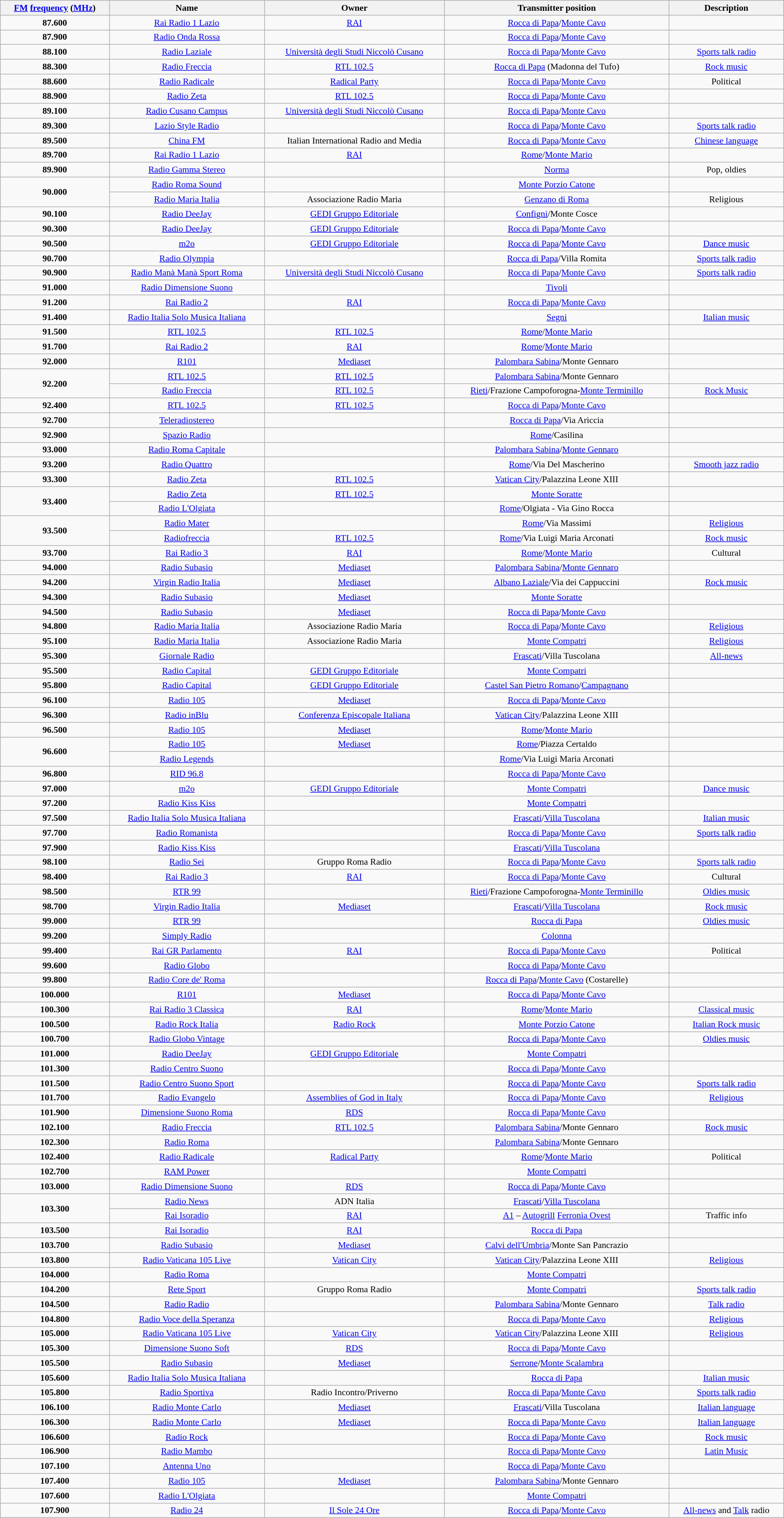<table class="wikitable sortable" width="100%" style="text-align:center; font-size: 90%">
<tr>
<th><a href='#'>FM</a> <a href='#'>frequency</a> (<a href='#'>MHz</a>)</th>
<th>Name</th>
<th>Owner</th>
<th>Transmitter position</th>
<th>Description</th>
</tr>
<tr>
<td><strong>87.600</strong></td>
<td><a href='#'>Rai Radio 1 Lazio</a></td>
<td><a href='#'>RAI</a></td>
<td><a href='#'>Rocca di Papa</a>/<a href='#'>Monte Cavo</a></td>
<td></td>
</tr>
<tr>
<td><strong>87.900</strong></td>
<td><a href='#'>Radio Onda Rossa</a></td>
<td></td>
<td><a href='#'>Rocca di Papa</a>/<a href='#'>Monte Cavo</a></td>
<td></td>
</tr>
<tr>
<td><strong>88.100</strong></td>
<td><a href='#'>Radio Laziale</a></td>
<td><a href='#'>Università degli Studi Niccolò Cusano</a></td>
<td><a href='#'>Rocca di Papa</a>/<a href='#'>Monte Cavo</a></td>
<td><a href='#'>Sports talk radio</a></td>
</tr>
<tr>
<td><strong>88.300</strong></td>
<td><a href='#'>Radio Freccia</a></td>
<td><a href='#'>RTL 102.5</a></td>
<td><a href='#'>Rocca di Papa</a> (Madonna del Tufo)</td>
<td><a href='#'>Rock music</a></td>
</tr>
<tr>
<td><strong>88.600</strong></td>
<td><a href='#'>Radio Radicale</a></td>
<td><a href='#'>Radical Party</a></td>
<td><a href='#'>Rocca di Papa</a>/<a href='#'>Monte Cavo</a></td>
<td>Political</td>
</tr>
<tr>
<td><strong>88.900</strong></td>
<td><a href='#'>Radio Zeta</a></td>
<td><a href='#'>RTL 102.5</a></td>
<td><a href='#'>Rocca di Papa</a>/<a href='#'>Monte Cavo</a></td>
<td></td>
</tr>
<tr>
<td><strong>89.100</strong></td>
<td><a href='#'>Radio Cusano Campus</a></td>
<td><a href='#'>Università degli Studi Niccolò Cusano</a></td>
<td><a href='#'>Rocca di Papa</a>/<a href='#'>Monte Cavo</a></td>
<td></td>
</tr>
<tr>
<td><strong>89.300</strong></td>
<td><a href='#'>Lazio Style Radio</a></td>
<td></td>
<td><a href='#'>Rocca di Papa</a>/<a href='#'>Monte Cavo</a></td>
<td><a href='#'>Sports talk radio</a></td>
</tr>
<tr>
<td><strong>89.500</strong></td>
<td><a href='#'>China FM</a></td>
<td>Italian International Radio and Media</td>
<td><a href='#'>Rocca di Papa</a>/<a href='#'>Monte Cavo</a></td>
<td><a href='#'>Chinese language</a></td>
</tr>
<tr>
<td><strong>89.700</strong></td>
<td><a href='#'>Rai Radio 1 Lazio</a></td>
<td><a href='#'>RAI</a></td>
<td><a href='#'>Rome</a>/<a href='#'>Monte Mario</a></td>
<td></td>
</tr>
<tr>
<td><strong>89.900</strong></td>
<td><a href='#'>Radio Gamma Stereo</a></td>
<td></td>
<td><a href='#'>Norma</a></td>
<td>Pop, oldies</td>
</tr>
<tr>
<td rowspan="2"><strong>90.000</strong></td>
<td><a href='#'>Radio Roma Sound</a></td>
<td></td>
<td><a href='#'>Monte Porzio Catone</a></td>
<td></td>
</tr>
<tr>
<td><a href='#'>Radio Maria Italia</a></td>
<td>Associazione Radio Maria</td>
<td><a href='#'>Genzano di Roma</a></td>
<td>Religious</td>
</tr>
<tr>
<td><strong>90.100</strong></td>
<td><a href='#'>Radio DeeJay</a></td>
<td><a href='#'>GEDI Gruppo Editoriale</a></td>
<td><a href='#'>Configni</a>/Monte Cosce</td>
<td></td>
</tr>
<tr>
<td><strong>90.300</strong></td>
<td><a href='#'>Radio DeeJay</a></td>
<td><a href='#'>GEDI Gruppo Editoriale</a></td>
<td><a href='#'>Rocca di Papa</a>/<a href='#'>Monte Cavo</a></td>
<td></td>
</tr>
<tr>
<td><strong>90.500</strong></td>
<td><a href='#'>m2o</a></td>
<td><a href='#'>GEDI Gruppo Editoriale</a></td>
<td><a href='#'>Rocca di Papa</a>/<a href='#'>Monte Cavo</a></td>
<td><a href='#'>Dance music</a></td>
</tr>
<tr>
<td><strong>90.700</strong></td>
<td><a href='#'>Radio Olympia</a></td>
<td></td>
<td><a href='#'>Rocca di Papa</a>/Villa Romita</td>
<td><a href='#'>Sports talk radio</a></td>
</tr>
<tr>
<td><strong>90.900</strong></td>
<td><a href='#'>Radio Manà Manà Sport Roma</a></td>
<td><a href='#'>Università degli Studi Niccolò Cusano</a></td>
<td><a href='#'>Rocca di Papa</a>/<a href='#'>Monte Cavo</a></td>
<td><a href='#'>Sports talk radio</a></td>
</tr>
<tr>
<td><strong>91.000</strong></td>
<td><a href='#'>Radio Dimensione Suono</a></td>
<td></td>
<td><a href='#'>Tivoli</a></td>
<td></td>
</tr>
<tr>
<td><strong>91.200</strong></td>
<td><a href='#'>Rai Radio 2</a></td>
<td><a href='#'>RAI</a></td>
<td><a href='#'>Rocca di Papa</a>/<a href='#'>Monte Cavo</a></td>
<td></td>
</tr>
<tr>
<td><strong>91.400</strong></td>
<td><a href='#'>Radio Italia Solo Musica Italiana</a></td>
<td></td>
<td><a href='#'>Segni</a></td>
<td><a href='#'>Italian music</a></td>
</tr>
<tr>
<td><strong>91.500</strong></td>
<td><a href='#'>RTL 102.5</a></td>
<td><a href='#'>RTL 102.5</a></td>
<td><a href='#'>Rome</a>/<a href='#'>Monte Mario</a></td>
<td></td>
</tr>
<tr>
<td><strong>91.700</strong></td>
<td><a href='#'>Rai Radio 2</a></td>
<td><a href='#'>RAI</a></td>
<td><a href='#'>Rome</a>/<a href='#'>Monte Mario</a></td>
<td></td>
</tr>
<tr>
<td><strong>92.000</strong></td>
<td><a href='#'>R101</a></td>
<td><a href='#'>Mediaset</a></td>
<td><a href='#'>Palombara Sabina</a>/Monte Gennaro</td>
<td></td>
</tr>
<tr>
<td rowspan="2"><strong>92.200</strong></td>
<td><a href='#'>RTL 102.5</a></td>
<td><a href='#'>RTL 102.5</a></td>
<td><a href='#'>Palombara Sabina</a>/Monte Gennaro</td>
<td></td>
</tr>
<tr>
<td><a href='#'>Radio Freccia</a></td>
<td><a href='#'>RTL 102.5</a></td>
<td><a href='#'>Rieti</a>/Frazione Campoforogna-<a href='#'>Monte Terminillo</a></td>
<td><a href='#'>Rock Music</a></td>
</tr>
<tr>
<td><strong>92.400</strong></td>
<td><a href='#'>RTL 102.5</a></td>
<td><a href='#'>RTL 102.5</a></td>
<td><a href='#'>Rocca di Papa</a>/<a href='#'>Monte Cavo</a></td>
<td></td>
</tr>
<tr>
<td><strong>92.700</strong></td>
<td><a href='#'>Teleradiostereo</a></td>
<td></td>
<td><a href='#'>Rocca di Papa</a>/Via Ariccia</td>
<td></td>
</tr>
<tr>
<td><strong>92.900</strong></td>
<td><a href='#'>Spazio Radio</a></td>
<td></td>
<td><a href='#'>Rome</a>/Casilina</td>
<td></td>
</tr>
<tr>
<td><strong>93.000</strong></td>
<td><a href='#'>Radio Roma Capitale</a></td>
<td></td>
<td><a href='#'>Palombara Sabina</a>/<a href='#'>Monte Gennaro</a></td>
<td></td>
</tr>
<tr>
<td><strong>93.200</strong></td>
<td><a href='#'>Radio Quattro</a></td>
<td></td>
<td><a href='#'>Rome</a>/Via Del Mascherino</td>
<td><a href='#'>Smooth jazz radio</a></td>
</tr>
<tr>
<td><strong>93.300</strong></td>
<td><a href='#'>Radio Zeta</a></td>
<td><a href='#'>RTL 102.5</a></td>
<td><a href='#'>Vatican City</a>/Palazzina Leone XIII</td>
<td></td>
</tr>
<tr>
<td rowspan="2"><strong>93.400</strong></td>
<td><a href='#'>Radio Zeta</a></td>
<td><a href='#'>RTL 102.5</a></td>
<td><a href='#'>Monte Soratte</a></td>
<td></td>
</tr>
<tr>
<td><a href='#'>Radio L'Olgiata</a></td>
<td></td>
<td><a href='#'>Rome</a>/Olgiata - Via Gino Rocca</td>
<td></td>
</tr>
<tr>
<td rowspan="2"><strong>93.500</strong></td>
<td><a href='#'>Radio Mater</a></td>
<td></td>
<td><a href='#'>Rome</a>/Via Massimi</td>
<td><a href='#'>Religious</a></td>
</tr>
<tr>
<td><a href='#'>Radiofreccia</a></td>
<td><a href='#'>RTL 102.5</a></td>
<td><a href='#'>Rome</a>/Via Luigi Maria Arconati</td>
<td><a href='#'>Rock music</a></td>
</tr>
<tr>
<td><strong>93.700</strong></td>
<td><a href='#'>Rai Radio 3</a></td>
<td><a href='#'>RAI</a></td>
<td><a href='#'>Rome</a>/<a href='#'>Monte Mario</a></td>
<td>Cultural</td>
</tr>
<tr>
<td><strong>94.000</strong></td>
<td><a href='#'>Radio Subasio</a></td>
<td><a href='#'>Mediaset</a></td>
<td><a href='#'>Palombara Sabina</a>/<a href='#'>Monte Gennaro</a></td>
<td></td>
</tr>
<tr>
<td><strong>94.200</strong></td>
<td><a href='#'>Virgin Radio Italia</a></td>
<td><a href='#'>Mediaset</a></td>
<td><a href='#'>Albano Laziale</a>/Via dei Cappuccini</td>
<td><a href='#'>Rock music</a></td>
</tr>
<tr>
<td><strong>94.300</strong></td>
<td><a href='#'>Radio Subasio</a></td>
<td><a href='#'>Mediaset</a></td>
<td><a href='#'>Monte Soratte</a></td>
<td></td>
</tr>
<tr>
<td><strong>94.500</strong></td>
<td><a href='#'>Radio Subasio</a></td>
<td><a href='#'>Mediaset</a></td>
<td><a href='#'>Rocca di Papa</a>/<a href='#'>Monte Cavo</a></td>
<td></td>
</tr>
<tr>
<td><strong>94.800</strong></td>
<td><a href='#'>Radio Maria Italia</a></td>
<td>Associazione Radio Maria</td>
<td><a href='#'>Rocca di Papa</a>/<a href='#'>Monte Cavo</a></td>
<td><a href='#'>Religious</a></td>
</tr>
<tr>
<td><strong>95.100</strong></td>
<td><a href='#'>Radio Maria Italia</a></td>
<td>Associazione Radio Maria</td>
<td><a href='#'>Monte Compatri</a></td>
<td><a href='#'>Religious</a></td>
</tr>
<tr>
<td><strong>95.300</strong></td>
<td><a href='#'>Giornale Radio</a></td>
<td></td>
<td><a href='#'>Frascati</a>/Villa Tuscolana</td>
<td><a href='#'>All-news</a></td>
</tr>
<tr>
<td><strong>95.500</strong></td>
<td><a href='#'>Radio Capital</a></td>
<td><a href='#'>GEDI Gruppo Editoriale</a></td>
<td><a href='#'>Monte Compatri</a></td>
<td></td>
</tr>
<tr>
<td><strong>95.800</strong></td>
<td><a href='#'>Radio Capital</a></td>
<td><a href='#'>GEDI Gruppo Editoriale</a></td>
<td><a href='#'>Castel San Pietro Romano</a>/<a href='#'>Campagnano</a></td>
<td></td>
</tr>
<tr>
<td><strong>96.100</strong></td>
<td><a href='#'>Radio 105</a></td>
<td><a href='#'>Mediaset</a></td>
<td><a href='#'>Rocca di Papa</a>/<a href='#'>Monte Cavo</a></td>
<td></td>
</tr>
<tr>
<td><strong>96.300</strong></td>
<td><a href='#'>Radio inBlu</a></td>
<td><a href='#'>Conferenza Episcopale Italiana</a></td>
<td><a href='#'>Vatican City</a>/Palazzina Leone XIII</td>
<td></td>
</tr>
<tr>
<td><strong>96.500</strong></td>
<td><a href='#'>Radio 105</a></td>
<td><a href='#'>Mediaset</a></td>
<td><a href='#'>Rome</a>/<a href='#'>Monte Mario</a></td>
<td></td>
</tr>
<tr>
<td rowspan="2"><strong>96.600</strong></td>
<td><a href='#'>Radio 105</a></td>
<td><a href='#'>Mediaset</a></td>
<td><a href='#'>Rome</a>/Piazza Certaldo</td>
<td></td>
</tr>
<tr>
<td><a href='#'>Radio Legends</a></td>
<td></td>
<td><a href='#'>Rome</a>/Via Luigi Maria Arconati</td>
<td></td>
</tr>
<tr>
<td><strong>96.800</strong></td>
<td><a href='#'>RID 96.8</a></td>
<td></td>
<td><a href='#'>Rocca di Papa</a>/<a href='#'>Monte Cavo</a></td>
<td></td>
</tr>
<tr>
<td><strong>97.000</strong></td>
<td><a href='#'>m2o</a></td>
<td><a href='#'>GEDI Gruppo Editoriale</a></td>
<td><a href='#'>Monte Compatri</a></td>
<td><a href='#'>Dance music</a></td>
</tr>
<tr>
<td><strong>97.200</strong></td>
<td><a href='#'>Radio Kiss Kiss</a></td>
<td></td>
<td><a href='#'>Monte Compatri</a></td>
<td></td>
</tr>
<tr>
<td><strong>97.500</strong></td>
<td><a href='#'>Radio Italia Solo Musica Italiana</a></td>
<td></td>
<td><a href='#'>Frascati</a>/<a href='#'>Villa Tuscolana</a></td>
<td><a href='#'>Italian music</a></td>
</tr>
<tr>
<td><strong>97.700</strong></td>
<td><a href='#'>Radio Romanista</a></td>
<td></td>
<td><a href='#'>Rocca di Papa</a>/<a href='#'>Monte Cavo</a></td>
<td><a href='#'>Sports talk radio</a></td>
</tr>
<tr>
<td><strong>97.900</strong></td>
<td><a href='#'>Radio Kiss Kiss</a></td>
<td></td>
<td><a href='#'>Frascati</a>/<a href='#'>Villa Tuscolana</a></td>
<td></td>
</tr>
<tr>
<td><strong>98.100</strong></td>
<td><a href='#'>Radio Sei</a></td>
<td>Gruppo Roma Radio</td>
<td><a href='#'>Rocca di Papa</a>/<a href='#'>Monte Cavo</a></td>
<td><a href='#'>Sports talk radio</a></td>
</tr>
<tr>
<td><strong>98.400</strong></td>
<td><a href='#'>Rai Radio 3</a></td>
<td><a href='#'>RAI</a></td>
<td><a href='#'>Rocca di Papa</a>/<a href='#'>Monte Cavo</a></td>
<td>Cultural</td>
</tr>
<tr>
<td><strong>98.500</strong></td>
<td><a href='#'>RTR 99</a></td>
<td></td>
<td><a href='#'>Rieti</a>/Frazione Campoforogna-<a href='#'>Monte Terminillo</a></td>
<td><a href='#'>Oldies music</a></td>
</tr>
<tr>
<td><strong>98.700</strong></td>
<td><a href='#'>Virgin Radio Italia</a></td>
<td><a href='#'>Mediaset</a></td>
<td><a href='#'>Frascati</a>/<a href='#'>Villa Tuscolana</a></td>
<td><a href='#'>Rock music</a></td>
</tr>
<tr>
<td><strong>99.000</strong></td>
<td><a href='#'>RTR 99</a></td>
<td></td>
<td><a href='#'>Rocca di Papa</a></td>
<td><a href='#'>Oldies music</a></td>
</tr>
<tr>
<td><strong>99.200</strong></td>
<td><a href='#'>Simply Radio</a></td>
<td></td>
<td><a href='#'>Colonna</a></td>
<td></td>
</tr>
<tr>
<td><strong>99.400</strong></td>
<td><a href='#'>Rai GR Parlamento</a></td>
<td><a href='#'>RAI</a></td>
<td><a href='#'>Rocca di Papa</a>/<a href='#'>Monte Cavo</a></td>
<td>Political</td>
</tr>
<tr>
<td><strong>99.600</strong></td>
<td><a href='#'>Radio Globo</a></td>
<td></td>
<td><a href='#'>Rocca di Papa</a>/<a href='#'>Monte Cavo</a></td>
<td></td>
</tr>
<tr>
<td><strong>99.800</strong></td>
<td><a href='#'>Radio Core de' Roma</a></td>
<td></td>
<td><a href='#'>Rocca di Papa</a>/<a href='#'>Monte Cavo</a> (Costarelle)</td>
<td></td>
</tr>
<tr>
<td><strong>100.000</strong></td>
<td><a href='#'>R101</a></td>
<td><a href='#'>Mediaset</a></td>
<td><a href='#'>Rocca di Papa</a>/<a href='#'>Monte Cavo</a></td>
<td></td>
</tr>
<tr>
<td><strong>100.300</strong></td>
<td><a href='#'>Rai Radio 3 Classica</a></td>
<td><a href='#'>RAI</a></td>
<td><a href='#'>Rome</a>/<a href='#'>Monte Mario</a></td>
<td><a href='#'>Classical music</a></td>
</tr>
<tr>
<td><strong>100.500</strong></td>
<td><a href='#'>Radio Rock Italia</a></td>
<td><a href='#'>Radio Rock</a></td>
<td><a href='#'>Monte Porzio Catone</a></td>
<td><a href='#'>Italian Rock music</a></td>
</tr>
<tr>
<td><strong>100.700</strong></td>
<td><a href='#'>Radio Globo Vintage</a></td>
<td></td>
<td><a href='#'>Rocca di Papa</a>/<a href='#'>Monte Cavo</a></td>
<td><a href='#'>Oldies music</a></td>
</tr>
<tr>
<td><strong>101.000</strong></td>
<td><a href='#'>Radio DeeJay</a></td>
<td><a href='#'>GEDI Gruppo Editoriale</a></td>
<td><a href='#'>Monte Compatri</a></td>
<td></td>
</tr>
<tr>
<td><strong>101.300</strong></td>
<td><a href='#'>Radio Centro Suono</a></td>
<td></td>
<td><a href='#'>Rocca di Papa</a>/<a href='#'>Monte Cavo</a></td>
<td></td>
</tr>
<tr>
<td><strong>101.500</strong></td>
<td><a href='#'>Radio Centro Suono Sport</a></td>
<td></td>
<td><a href='#'>Rocca di Papa</a>/<a href='#'>Monte Cavo</a></td>
<td><a href='#'>Sports talk radio</a></td>
</tr>
<tr>
<td><strong>101.700</strong></td>
<td><a href='#'>Radio Evangelo</a></td>
<td><a href='#'>Assemblies of God in Italy</a></td>
<td><a href='#'>Rocca di Papa</a>/<a href='#'>Monte Cavo</a></td>
<td><a href='#'>Religious</a></td>
</tr>
<tr>
<td><strong>101.900</strong></td>
<td><a href='#'>Dimensione Suono Roma</a></td>
<td><a href='#'>RDS</a></td>
<td><a href='#'>Rocca di Papa</a>/<a href='#'>Monte Cavo</a></td>
<td></td>
</tr>
<tr>
<td><strong>102.100</strong></td>
<td><a href='#'>Radio Freccia</a></td>
<td><a href='#'>RTL 102.5</a></td>
<td><a href='#'>Palombara Sabina</a>/Monte Gennaro</td>
<td><a href='#'>Rock music</a></td>
</tr>
<tr>
<td><strong>102.300</strong></td>
<td><a href='#'>Radio Roma</a></td>
<td></td>
<td><a href='#'>Palombara Sabina</a>/Monte Gennaro</td>
<td></td>
</tr>
<tr>
<td><strong>102.400</strong></td>
<td><a href='#'>Radio Radicale</a></td>
<td><a href='#'>Radical Party</a></td>
<td><a href='#'>Rome</a>/<a href='#'>Monte Mario</a></td>
<td>Political</td>
</tr>
<tr>
<td><strong>102.700</strong></td>
<td><a href='#'>RAM Power</a></td>
<td></td>
<td><a href='#'>Monte Compatri</a></td>
<td></td>
</tr>
<tr>
<td><strong>103.000</strong></td>
<td><a href='#'>Radio Dimensione Suono</a></td>
<td><a href='#'>RDS</a></td>
<td><a href='#'>Rocca di Papa</a>/<a href='#'>Monte Cavo</a></td>
<td></td>
</tr>
<tr>
<td rowspan="2"><strong>103.300</strong></td>
<td><a href='#'>Radio News</a></td>
<td>ADN Italia</td>
<td><a href='#'>Frascati</a>/<a href='#'>Villa Tuscolana</a></td>
<td></td>
</tr>
<tr>
<td><a href='#'>Rai Isoradio</a></td>
<td><a href='#'>RAI</a></td>
<td><a href='#'>A1</a> – <a href='#'>Autogrill</a> <a href='#'>Ferronia Ovest</a></td>
<td>Traffic info</td>
</tr>
<tr>
<td><strong>103.500</strong></td>
<td><a href='#'>Rai Isoradio</a></td>
<td><a href='#'>RAI</a></td>
<td><a href='#'>Rocca di Papa</a></td>
<td></td>
</tr>
<tr>
<td><strong>103.700</strong></td>
<td><a href='#'>Radio Subasio</a></td>
<td><a href='#'>Mediaset</a></td>
<td><a href='#'>Calvi dell'Umbria</a>/Monte San Pancrazio</td>
<td></td>
</tr>
<tr>
<td><strong>103.800</strong></td>
<td><a href='#'>Radio Vaticana 105 Live</a></td>
<td><a href='#'>Vatican City</a></td>
<td><a href='#'>Vatican City</a>/Palazzina Leone XIII</td>
<td><a href='#'>Religious</a></td>
</tr>
<tr>
<td><strong>104.000</strong></td>
<td><a href='#'>Radio Roma</a></td>
<td></td>
<td><a href='#'>Monte Compatri</a></td>
<td></td>
</tr>
<tr>
<td><strong>104.200</strong></td>
<td><a href='#'>Rete Sport</a></td>
<td>Gruppo Roma Radio</td>
<td><a href='#'>Monte Compatri</a></td>
<td><a href='#'>Sports talk radio</a></td>
</tr>
<tr>
<td><strong>104.500</strong></td>
<td><a href='#'>Radio Radio</a></td>
<td></td>
<td><a href='#'>Palombara Sabina</a>/Monte Gennaro</td>
<td><a href='#'>Talk radio</a></td>
</tr>
<tr>
<td><strong>104.800</strong></td>
<td><a href='#'>Radio Voce della Speranza</a></td>
<td></td>
<td><a href='#'>Rocca di Papa</a>/<a href='#'>Monte Cavo</a></td>
<td><a href='#'>Religious</a></td>
</tr>
<tr>
<td><strong>105.000</strong></td>
<td><a href='#'>Radio Vaticana 105 Live</a></td>
<td><a href='#'>Vatican City</a></td>
<td><a href='#'>Vatican City</a>/Palazzina Leone XIII</td>
<td><a href='#'>Religious</a></td>
</tr>
<tr>
<td><strong>105.300</strong></td>
<td><a href='#'>Dimensione Suono Soft</a></td>
<td><a href='#'>RDS</a></td>
<td><a href='#'>Rocca di Papa</a>/<a href='#'>Monte Cavo</a></td>
<td></td>
</tr>
<tr>
<td><strong>105.500</strong></td>
<td><a href='#'>Radio Subasio</a></td>
<td><a href='#'>Mediaset</a></td>
<td><a href='#'>Serrone</a>/<a href='#'>Monte Scalambra</a></td>
<td></td>
</tr>
<tr>
<td><strong>105.600</strong></td>
<td><a href='#'>Radio Italia Solo Musica Italiana</a></td>
<td></td>
<td><a href='#'>Rocca di Papa</a></td>
<td><a href='#'>Italian music</a></td>
</tr>
<tr>
<td><strong>105.800</strong></td>
<td><a href='#'>Radio Sportiva</a></td>
<td>Radio Incontro/Priverno</td>
<td><a href='#'>Rocca di Papa</a>/<a href='#'>Monte Cavo</a></td>
<td><a href='#'>Sports talk radio</a></td>
</tr>
<tr>
<td><strong>106.100</strong></td>
<td><a href='#'>Radio Monte Carlo</a></td>
<td><a href='#'>Mediaset</a></td>
<td><a href='#'>Frascati</a>/Villa Tuscolana</td>
<td><a href='#'>Italian language</a></td>
</tr>
<tr>
<td><strong>106.300</strong></td>
<td><a href='#'>Radio Monte Carlo</a></td>
<td><a href='#'>Mediaset</a></td>
<td><a href='#'>Rocca di Papa</a>/<a href='#'>Monte Cavo</a></td>
<td><a href='#'>Italian language</a></td>
</tr>
<tr>
<td><strong>106.600</strong></td>
<td><a href='#'>Radio Rock</a></td>
<td></td>
<td><a href='#'>Rocca di Papa</a>/<a href='#'>Monte Cavo</a></td>
<td><a href='#'>Rock music</a></td>
</tr>
<tr>
<td><strong>106.900</strong></td>
<td><a href='#'>Radio Mambo</a></td>
<td></td>
<td><a href='#'>Rocca di Papa</a>/<a href='#'>Monte Cavo</a></td>
<td><a href='#'>Latin Music</a></td>
</tr>
<tr>
<td><strong>107.100</strong></td>
<td><a href='#'>Antenna Uno</a></td>
<td></td>
<td><a href='#'>Rocca di Papa</a>/<a href='#'>Monte Cavo</a></td>
<td></td>
</tr>
<tr>
<td><strong>107.400</strong></td>
<td><a href='#'>Radio 105</a></td>
<td><a href='#'>Mediaset</a></td>
<td><a href='#'>Palombara Sabina</a>/Monte Gennaro</td>
<td></td>
</tr>
<tr>
<td><strong>107.600</strong></td>
<td><a href='#'>Radio L'Olgiata</a></td>
<td></td>
<td><a href='#'>Monte Compatri</a></td>
<td></td>
</tr>
<tr>
<td><strong>107.900</strong></td>
<td><a href='#'>Radio 24</a></td>
<td><a href='#'>Il Sole 24 Ore</a></td>
<td><a href='#'>Rocca di Papa</a>/<a href='#'>Monte Cavo</a></td>
<td><a href='#'>All-news</a> and <a href='#'>Talk</a> radio</td>
</tr>
</table>
